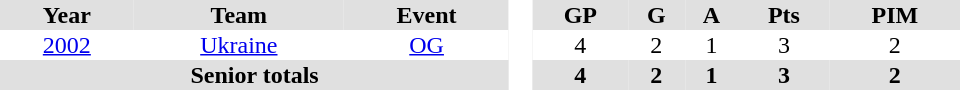<table border="0" cellpadding="1" cellspacing="0" style="text-align:center; width:40em">
<tr ALIGN="center" bgcolor="#e0e0e0">
<th>Year</th>
<th>Team</th>
<th>Event</th>
<th ALIGN="center" rowspan="99" bgcolor="#ffffff"> </th>
<th>GP</th>
<th>G</th>
<th>A</th>
<th>Pts</th>
<th>PIM</th>
</tr>
<tr>
<td><a href='#'>2002</a></td>
<td><a href='#'>Ukraine</a></td>
<td><a href='#'>OG</a></td>
<td>4</td>
<td>2</td>
<td>1</td>
<td>3</td>
<td>2</td>
</tr>
<tr bgcolor="#e0e0e0">
<th colspan="3">Senior totals</th>
<th>4</th>
<th>2</th>
<th>1</th>
<th>3</th>
<th>2</th>
</tr>
</table>
